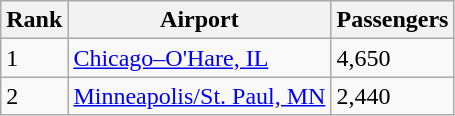<table class="wikitable sortable">
<tr>
<th>Rank</th>
<th>Airport</th>
<th>Passengers</th>
</tr>
<tr>
<td>1</td>
<td><a href='#'>Chicago–O'Hare, IL</a></td>
<td>4,650</td>
</tr>
<tr>
<td>2</td>
<td><a href='#'>Minneapolis/St. Paul, MN</a></td>
<td>2,440</td>
</tr>
</table>
